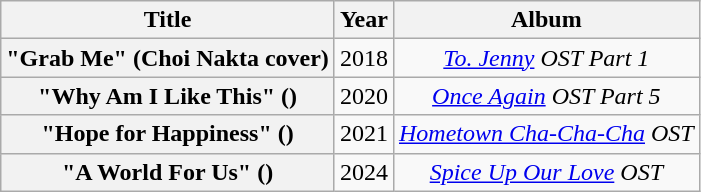<table class="wikitable plainrowheaders" style="text-align:center">
<tr>
<th scope="col">Title</th>
<th scope="col">Year</th>
<th>Album</th>
</tr>
<tr>
<th scope="row">"Grab Me" (Choi Nakta cover) <br></th>
<td>2018</td>
<td><em><a href='#'>To. Jenny</a> OST Part 1</em></td>
</tr>
<tr>
<th scope="row">"Why Am I Like This" ()</th>
<td>2020</td>
<td><em><a href='#'>Once Again</a> OST Part 5</em></td>
</tr>
<tr>
<th scope="row">"Hope for Happiness" ()</th>
<td>2021</td>
<td><em><a href='#'>Hometown Cha-Cha-Cha</a> OST</em></td>
</tr>
<tr>
<th scope="row">"A World For Us" ()</th>
<td>2024</td>
<td><em><a href='#'>Spice Up Our Love</a> OST</em></td>
</tr>
</table>
